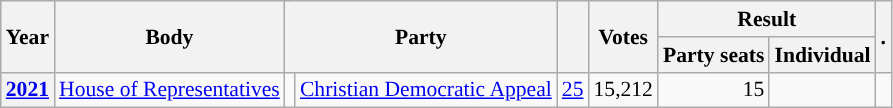<table class="wikitable plainrowheaders sortable" border=2 cellpadding=4 cellspacing=0 style="border: 1px #aaa solid; font-size: 90%; text-align:center;">
<tr>
<th scope="col" rowspan=2>Year</th>
<th scope="col" rowspan=2>Body</th>
<th scope="col" colspan=2 rowspan=2>Party</th>
<th scope="col" rowspan=2></th>
<th scope="col" rowspan=2>Votes</th>
<th scope="colgroup" colspan=2>Result</th>
<th scope="col" rowspan=2 class="unsortable">.</th>
</tr>
<tr>
<th scope="col">Party seats</th>
<th scope="col">Individual</th>
</tr>
<tr>
<th scope="row"><a href='#'>2021</a></th>
<td><a href='#'>House of Representatives</a></td>
<td style="background-color:"></td>
<td><a href='#'>Christian Democratic Appeal</a></td>
<td style=text-align:right><a href='#'>25</a></td>
<td style=text-align:right>15,212</td>
<td style=text-align:right>15</td>
<td></td>
<td></td>
</tr>
</table>
